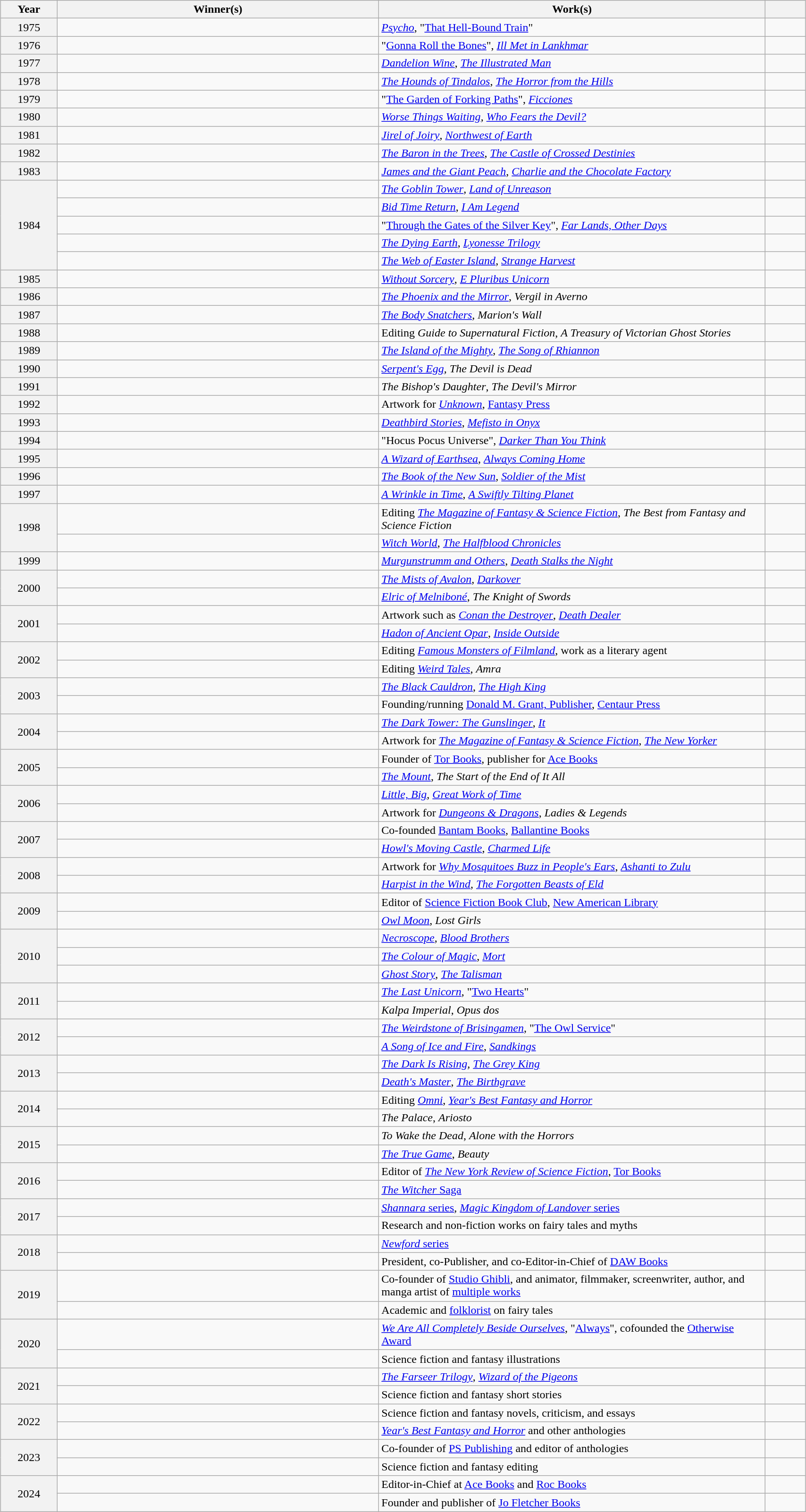<table class="sortable wikitable" width="90%" cellpadding="5" style="margin: 1em auto 1em auto">
<tr>
<th width="7%" scope="col">Year</th>
<th width="40%" scope="col">Winner(s)</th>
<th width="48%" scope="col" class="unsortable">Work(s)</th>
<th width="5%" scope="col" class="unsortable"></th>
</tr>
<tr>
<th scope="row" align="center" style="font-weight:normal;">1975</th>
<td></td>
<td><em><a href='#'>Psycho</a></em>, "<a href='#'>That Hell-Bound Train</a>"</td>
<td align="center"></td>
</tr>
<tr>
<th scope="row" align="center" style="font-weight:normal;">1976</th>
<td></td>
<td>"<a href='#'>Gonna Roll the Bones</a>", <em><a href='#'>Ill Met in Lankhmar</a></em></td>
<td align="center"></td>
</tr>
<tr>
<th scope="row" align="center" style="font-weight:normal;">1977</th>
<td></td>
<td><em><a href='#'>Dandelion Wine</a></em>, <em><a href='#'>The Illustrated Man</a></em></td>
<td align="center"></td>
</tr>
<tr>
<th scope="row" align="center" style="font-weight:normal;">1978</th>
<td></td>
<td><em><a href='#'>The Hounds of Tindalos</a></em>, <em><a href='#'>The Horror from the Hills</a></em></td>
<td align="center"></td>
</tr>
<tr>
<th scope="row" align="center" style="font-weight:normal;">1979</th>
<td></td>
<td>"<a href='#'>The Garden of Forking Paths</a>", <em><a href='#'>Ficciones</a></em></td>
<td align="center"></td>
</tr>
<tr>
<th scope="row" align="center" style="font-weight:normal;">1980</th>
<td></td>
<td><em><a href='#'>Worse Things Waiting</a></em>, <em><a href='#'>Who Fears the Devil?</a></em></td>
<td align="center"></td>
</tr>
<tr>
<th scope="row" align="center" style="font-weight:normal;">1981</th>
<td></td>
<td><em><a href='#'>Jirel of Joiry</a></em>, <em><a href='#'>Northwest of Earth</a></em></td>
<td align="center"></td>
</tr>
<tr>
<th scope="row" align="center" style="font-weight:normal;">1982</th>
<td></td>
<td><em><a href='#'>The Baron in the Trees</a></em>, <em><a href='#'>The Castle of Crossed Destinies</a></em></td>
<td align="center"></td>
</tr>
<tr>
<th scope="row" align="center" style="font-weight:normal;">1983</th>
<td></td>
<td><em><a href='#'>James and the Giant Peach</a></em>, <em><a href='#'>Charlie and the Chocolate Factory</a></em></td>
<td align="center"></td>
</tr>
<tr>
<th scope="rowgroup" align="center" rowspan="5" style="font-weight:normal;">1984</th>
<td></td>
<td><em><a href='#'>The Goblin Tower</a></em>, <em><a href='#'>Land of Unreason</a></em></td>
<td align="center"></td>
</tr>
<tr>
<td></td>
<td><em><a href='#'>Bid Time Return</a></em>, <em><a href='#'>I Am Legend</a></em></td>
<td align="center"></td>
</tr>
<tr>
<td></td>
<td>"<a href='#'>Through the Gates of the Silver Key</a>", <em><a href='#'>Far Lands, Other Days</a></em></td>
<td align="center"></td>
</tr>
<tr>
<td></td>
<td><em><a href='#'>The Dying Earth</a></em>, <em><a href='#'>Lyonesse Trilogy</a></em></td>
<td align="center"></td>
</tr>
<tr>
<td></td>
<td><em><a href='#'>The Web of Easter Island</a></em>, <em><a href='#'>Strange Harvest</a></em></td>
<td align="center"></td>
</tr>
<tr>
<th scope="row" align="center" style="font-weight:normal;">1985</th>
<td></td>
<td><em><a href='#'>Without Sorcery</a></em>, <em><a href='#'>E Pluribus Unicorn</a></em></td>
<td align="center"></td>
</tr>
<tr>
<th scope="row" align="center" style="font-weight:normal;">1986</th>
<td></td>
<td><em><a href='#'>The Phoenix and the Mirror</a></em>, <em>Vergil in Averno</em></td>
<td align="center"></td>
</tr>
<tr>
<th scope="row" align="center" style="font-weight:normal;">1987</th>
<td></td>
<td><em><a href='#'>The Body Snatchers</a></em>, <em>Marion's Wall</em></td>
<td align="center"></td>
</tr>
<tr>
<th scope="row" align="center" style="font-weight:normal;">1988</th>
<td></td>
<td>Editing <em>Guide to Supernatural Fiction</em>, <em>A Treasury of Victorian Ghost Stories</em></td>
<td align="center"></td>
</tr>
<tr>
<th scope="row" align="center" style="font-weight:normal;">1989</th>
<td></td>
<td><em><a href='#'>The Island of the Mighty</a></em>, <em><a href='#'>The Song of Rhiannon</a></em></td>
<td align="center"></td>
</tr>
<tr>
<th scope="row" align="center" style="font-weight:normal;">1990</th>
<td></td>
<td><em><a href='#'>Serpent's Egg</a></em>, <em>The Devil is Dead</em></td>
<td align="center"></td>
</tr>
<tr>
<th scope="row" align="center" style="font-weight:normal;">1991</th>
<td></td>
<td><em>The Bishop's Daughter</em>, <em>The Devil's Mirror</em></td>
<td align="center"></td>
</tr>
<tr>
<th scope="row" align="center" style="font-weight:normal;">1992</th>
<td></td>
<td>Artwork for <em><a href='#'>Unknown</a></em>, <a href='#'>Fantasy Press</a></td>
<td align="center"></td>
</tr>
<tr>
<th scope="row" align="center" style="font-weight:normal;">1993</th>
<td></td>
<td><em><a href='#'>Deathbird Stories</a></em>, <em><a href='#'>Mefisto in Onyx</a></em></td>
<td align="center"></td>
</tr>
<tr>
<th scope="row" align="center" style="font-weight:normal;">1994</th>
<td></td>
<td>"Hocus Pocus Universe", <em><a href='#'>Darker Than You Think</a></em></td>
<td align="center"></td>
</tr>
<tr>
<th scope="row" align="center" style="font-weight:normal;">1995</th>
<td></td>
<td><em><a href='#'>A Wizard of Earthsea</a></em>, <em><a href='#'>Always Coming Home</a></em></td>
<td align="center"></td>
</tr>
<tr>
<th scope="row" align="center" style="font-weight:normal;">1996</th>
<td></td>
<td><em><a href='#'>The Book of the New Sun</a></em>, <em><a href='#'>Soldier of the Mist</a></em></td>
<td align="center"></td>
</tr>
<tr>
<th scope="row" align="center" style="font-weight:normal;">1997</th>
<td></td>
<td><em><a href='#'>A Wrinkle in Time</a></em>, <em><a href='#'>A Swiftly Tilting Planet</a></em></td>
<td align="center"></td>
</tr>
<tr>
<th scope="rowgroup" align="center" rowspan=2 style="font-weight:normal;">1998</th>
<td></td>
<td>Editing <em><a href='#'>The Magazine of Fantasy & Science Fiction</a></em>, <em>The Best from Fantasy and Science Fiction</em></td>
<td align="center"></td>
</tr>
<tr>
<td></td>
<td><em><a href='#'>Witch World</a></em>, <em><a href='#'>The Halfblood Chronicles</a></em></td>
<td align="center"></td>
</tr>
<tr>
<th scope="row" align="center" style="font-weight:normal;">1999</th>
<td></td>
<td><em><a href='#'>Murgunstrumm and Others</a></em>, <em><a href='#'>Death Stalks the Night</a></em></td>
<td align="center"></td>
</tr>
<tr>
<th scope="rowgroup" align="center" rowspan=2 style="font-weight:normal;">2000</th>
<td></td>
<td><em><a href='#'>The Mists of Avalon</a></em>, <em><a href='#'>Darkover</a></em></td>
<td align="center"></td>
</tr>
<tr>
<td></td>
<td><em><a href='#'>Elric of Melniboné</a></em>, <em>The Knight of Swords</em></td>
<td align="center"></td>
</tr>
<tr>
<th scope="rowgroup" align="center" rowspan=2 style="font-weight:normal;">2001</th>
<td></td>
<td>Artwork such as <em><a href='#'>Conan the Destroyer</a></em>, <em><a href='#'>Death Dealer</a></em></td>
<td align="center"></td>
</tr>
<tr>
<td></td>
<td><em><a href='#'>Hadon of Ancient Opar</a></em>, <em><a href='#'>Inside Outside</a></em></td>
<td align="center"></td>
</tr>
<tr>
<th scope="rowgroup" align="center" rowspan=2 style="font-weight:normal;">2002</th>
<td></td>
<td>Editing <em><a href='#'>Famous Monsters of Filmland</a></em>, work as a literary agent</td>
<td align="center"></td>
</tr>
<tr>
<td></td>
<td>Editing <em><a href='#'>Weird Tales</a></em>, <em>Amra</em></td>
<td align="center"></td>
</tr>
<tr>
<th scope="rowgroup" align="center" rowspan=2 style="font-weight:normal;">2003</th>
<td></td>
<td><em><a href='#'>The Black Cauldron</a></em>, <em><a href='#'>The High King</a></em></td>
<td align="center"></td>
</tr>
<tr>
<td></td>
<td>Founding/running <a href='#'>Donald M. Grant, Publisher</a>, <a href='#'>Centaur Press</a></td>
<td align="center"></td>
</tr>
<tr>
<th scope="rowgroup" align="center" rowspan=2 style="font-weight:normal;">2004</th>
<td></td>
<td><em><a href='#'>The Dark Tower: The Gunslinger</a></em>, <em><a href='#'>It</a></em></td>
<td align="center"></td>
</tr>
<tr>
<td></td>
<td>Artwork for <em><a href='#'>The Magazine of Fantasy & Science Fiction</a></em>, <em><a href='#'>The New Yorker</a></em></td>
<td align="center"></td>
</tr>
<tr>
<th scope="rowgroup" align="center" rowspan=2 style="font-weight:normal;">2005</th>
<td></td>
<td>Founder of <a href='#'>Tor Books</a>, publisher for <a href='#'>Ace Books</a></td>
<td align="center"></td>
</tr>
<tr>
<td></td>
<td><em><a href='#'>The Mount</a></em>, <em>The Start of the End of It All</em></td>
<td align="center"></td>
</tr>
<tr>
<th scope="rowgroup" align="center" rowspan=2 style="font-weight:normal;">2006</th>
<td></td>
<td><em><a href='#'>Little, Big</a></em>, <em><a href='#'>Great Work of Time</a></em></td>
<td align="center"></td>
</tr>
<tr>
<td></td>
<td>Artwork for <em><a href='#'>Dungeons & Dragons</a></em>, <em>Ladies & Legends</em></td>
<td align="center"></td>
</tr>
<tr>
<th scope="rowgroup" align="center" rowspan=2 style="font-weight:normal;">2007</th>
<td></td>
<td>Co-founded <a href='#'>Bantam Books</a>, <a href='#'>Ballantine Books</a></td>
<td align="center"></td>
</tr>
<tr>
<td></td>
<td><em><a href='#'>Howl's Moving Castle</a></em>, <em><a href='#'>Charmed Life</a></em></td>
<td align="center"></td>
</tr>
<tr>
<th scope="rowgroup" align="center" rowspan=2 style="font-weight:normal;">2008</th>
<td></td>
<td>Artwork for <em><a href='#'>Why Mosquitoes Buzz in People's Ears</a></em>, <em><a href='#'>Ashanti to Zulu</a></em></td>
<td align="center"></td>
</tr>
<tr>
<td></td>
<td><em><a href='#'>Harpist in the Wind</a></em>, <em><a href='#'>The Forgotten Beasts of Eld</a></em></td>
<td align="center"></td>
</tr>
<tr>
<th scope="rowgroup" align="center" rowspan=2 style="font-weight:normal;">2009</th>
<td></td>
<td>Editor of <a href='#'>Science Fiction Book Club</a>, <a href='#'>New American Library</a></td>
<td align="center"></td>
</tr>
<tr>
<td></td>
<td><em><a href='#'>Owl Moon</a></em>, <em>Lost Girls</em></td>
<td align="center"></td>
</tr>
<tr>
<th scope="rowgroup" align="center" rowspan=3 style="font-weight:normal;">2010</th>
<td></td>
<td><em><a href='#'>Necroscope</a></em>, <em><a href='#'>Blood Brothers</a></em></td>
<td align="center"></td>
</tr>
<tr>
<td></td>
<td><em><a href='#'>The Colour of Magic</a></em>, <em><a href='#'>Mort</a></em></td>
<td align="center"></td>
</tr>
<tr>
<td></td>
<td><em><a href='#'>Ghost Story</a></em>, <em><a href='#'>The Talisman</a></em></td>
<td align="center"></td>
</tr>
<tr>
<th scope="rowgroup" align="center" rowspan=2 style="font-weight:normal;">2011</th>
<td></td>
<td><em><a href='#'>The Last Unicorn</a></em>, "<a href='#'>Two Hearts</a>"</td>
<td align="center"></td>
</tr>
<tr>
<td></td>
<td><em>Kalpa Imperial</em>, <em>Opus dos</em></td>
<td align="center"></td>
</tr>
<tr>
<th scope="rowgroup" align="center" rowspan=2 style="font-weight:normal;">2012</th>
<td></td>
<td><em><a href='#'>The Weirdstone of Brisingamen</a></em>, "<a href='#'>The Owl Service</a>"</td>
<td align="center"></td>
</tr>
<tr>
<td></td>
<td><em><a href='#'>A Song of Ice and Fire</a></em>, <em><a href='#'>Sandkings</a></em></td>
<td align="center"></td>
</tr>
<tr>
<th scope="rowgroup" align="center" rowspan=2 style="font-weight:normal;">2013</th>
<td></td>
<td><em><a href='#'>The Dark Is Rising</a></em>, <em><a href='#'>The Grey King</a></em></td>
<td align="center"></td>
</tr>
<tr>
<td></td>
<td><em><a href='#'>Death's Master</a></em>, <em><a href='#'>The Birthgrave</a></em></td>
<td align="center"></td>
</tr>
<tr>
<th scope="rowgroup" align="center" rowspan=2 style="font-weight:normal;">2014</th>
<td></td>
<td>Editing <em><a href='#'>Omni</a></em>, <em><a href='#'>Year's Best Fantasy and Horror</a></em></td>
<td align="center"></td>
</tr>
<tr>
<td></td>
<td><em>The Palace</em>, <em>Ariosto</em></td>
<td align="center"></td>
</tr>
<tr>
<th scope="rowgroup" align="center" rowspan=2 style="font-weight:normal;">2015</th>
<td></td>
<td><em>To Wake the Dead</em>, <em>Alone with the Horrors</em></td>
<td align="center"></td>
</tr>
<tr>
<td></td>
<td><em><a href='#'>The True Game</a></em>, <em>Beauty</em></td>
<td align="center"></td>
</tr>
<tr>
<th scope="rowgroup" align="center" rowspan=2 style="font-weight:normal;">2016</th>
<td></td>
<td>Editor of <em><a href='#'>The New York Review of Science Fiction</a></em>, <a href='#'>Tor Books</a></td>
<td align="center"></td>
</tr>
<tr>
<td></td>
<td><a href='#'><em>The Witcher</em> Saga</a></td>
<td align="center"></td>
</tr>
<tr>
<th scope="rowgroup" align="center" rowspan=2 style="font-weight:normal;">2017</th>
<td></td>
<td><a href='#'><em>Shannara</em> series</a>, <a href='#'><em>Magic Kingdom of Landover</em> series</a></td>
<td align="center"></td>
</tr>
<tr>
<td></td>
<td>Research and non-fiction works on fairy tales and myths</td>
<td align="center"></td>
</tr>
<tr>
<th scope="rowgroup" align="center" rowspan=2 style="font-weight:normal;">2018</th>
<td></td>
<td><a href='#'><em>Newford</em> series</a></td>
<td align="center"></td>
</tr>
<tr>
<td></td>
<td>President, co-Publisher, and co-Editor-in-Chief of <a href='#'>DAW Books</a></td>
<td align="center"></td>
</tr>
<tr>
<th scope="rowgroup" align="center" rowspan=2 style="font-weight:normal;">2019</th>
<td></td>
<td>Co-founder of <a href='#'>Studio Ghibli</a>, and animator, filmmaker, screenwriter, author, and manga artist of <a href='#'>multiple works</a></td>
<td align="center"></td>
</tr>
<tr>
<td></td>
<td>Academic and <a href='#'>folklorist</a> on fairy tales</td>
<td align="center"></td>
</tr>
<tr>
<th scope="rowgroup" align="center" rowspan=2 style="font-weight:normal;">2020</th>
<td></td>
<td><em><a href='#'>We Are All Completely Beside Ourselves</a></em>, "<a href='#'>Always</a>", cofounded the <a href='#'>Otherwise Award</a></td>
<td align="center"></td>
</tr>
<tr>
<td></td>
<td>Science fiction and fantasy illustrations</td>
<td align="center"></td>
</tr>
<tr>
<th scope="rowgroup" align="center" rowspan=2 style="font-weight:normal;">2021</th>
<td></td>
<td><em><a href='#'>The Farseer Trilogy</a></em>, <em><a href='#'>Wizard of the Pigeons</a></em></td>
<td align="center"></td>
</tr>
<tr>
<td></td>
<td>Science fiction and fantasy short stories</td>
<td align="center"></td>
</tr>
<tr>
<th scope="rowgroup" align="center" rowspan=2 style="font-weight:normal;">2022</th>
<td></td>
<td>Science fiction and fantasy novels, criticism, and essays</td>
<td align="center"></td>
</tr>
<tr>
<td></td>
<td><em><a href='#'>Year's Best Fantasy and Horror</a></em> and other anthologies</td>
<td align="center"></td>
</tr>
<tr>
<th scope="rowgroup" align="center" rowspan=2 style="font-weight:normal;">2023</th>
<td></td>
<td>Co-founder of <a href='#'>PS Publishing</a> and editor of anthologies</td>
<td align="center"></td>
</tr>
<tr>
<td></td>
<td>Science fiction and fantasy editing</td>
<td align="center"></td>
</tr>
<tr>
<th scope="rowgroup" align="center" rowspan=2 style="font-weight:normal;">2024</th>
<td></td>
<td>Editor-in-Chief at <a href='#'>Ace Books</a> and <a href='#'>Roc Books</a></td>
<td align="center"></td>
</tr>
<tr>
<td></td>
<td>Founder and publisher of <a href='#'>Jo Fletcher Books</a></td>
<td align="center"></td>
</tr>
</table>
